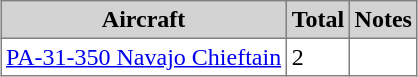<table class="toccolours sortable" border="1" cellpadding="3" style="margin:1em auto; border-collapse:collapse;">
<tr bgcolor=lightgrey>
<th>Aircraft</th>
<th>Total</th>
<th>Notes</th>
</tr>
<tr>
<td><a href='#'>PA-31-350 Navajo Chieftain</a></td>
<td>2</td>
<td></td>
</tr>
</table>
